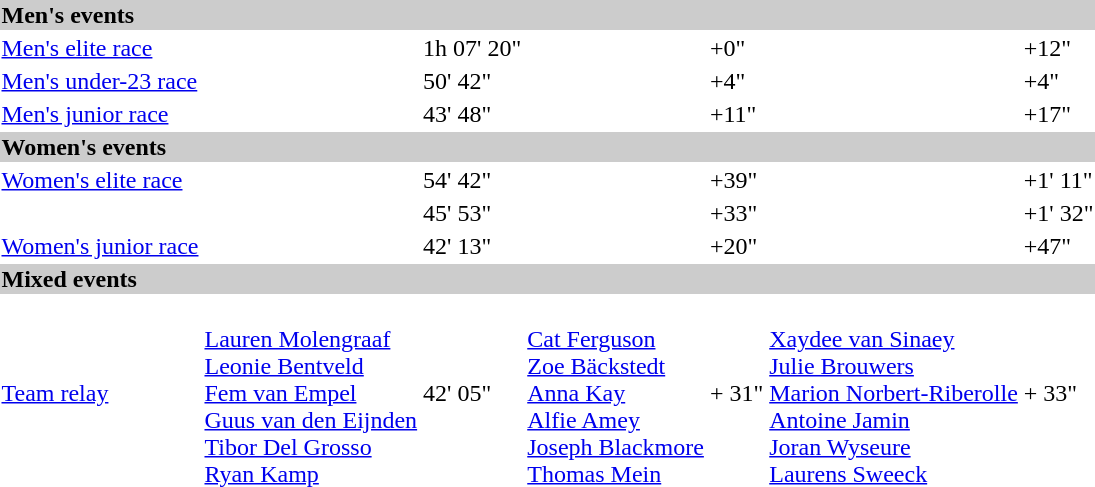<table>
<tr bgcolor="#cccccc">
<td colspan=7><strong>Men's events</strong></td>
</tr>
<tr>
<td><a href='#'>Men's elite race</a></td>
<td></td>
<td>1h 07' 20"</td>
<td></td>
<td>+0"</td>
<td></td>
<td>+12"</td>
</tr>
<tr>
<td><a href='#'>Men's under-23 race</a></td>
<td></td>
<td>50' 42"</td>
<td></td>
<td>+4"</td>
<td></td>
<td>+4"</td>
</tr>
<tr>
<td><a href='#'>Men's junior race</a></td>
<td></td>
<td>43' 48"</td>
<td></td>
<td>+11"</td>
<td></td>
<td>+17"</td>
</tr>
<tr bgcolor="#cccccc">
<td colspan=7><strong>Women's events</strong></td>
</tr>
<tr>
<td><a href='#'>Women's elite race</a></td>
<td></td>
<td>54' 42"</td>
<td></td>
<td>+39"</td>
<td></td>
<td>+1' 11"</td>
</tr>
<tr>
<td><a href='#'></a></td>
<td></td>
<td>45' 53"</td>
<td></td>
<td>+33"</td>
<td></td>
<td>+1' 32"</td>
</tr>
<tr>
<td><a href='#'>Women's junior race</a></td>
<td></td>
<td>42' 13"</td>
<td></td>
<td>+20"</td>
<td></td>
<td>+47"</td>
</tr>
<tr bgcolor="#cccccc">
<td colspan=7><strong>Mixed events</strong></td>
</tr>
<tr>
<td><a href='#'>Team relay</a></td>
<td><br><a href='#'>Lauren Molengraaf</a><br><a href='#'>Leonie Bentveld</a><br><a href='#'>Fem van Empel</a><br><a href='#'>Guus van den Eijnden</a><br><a href='#'>Tibor Del Grosso</a><br><a href='#'>Ryan Kamp</a></td>
<td>42' 05"</td>
<td><br><a href='#'>Cat Ferguson</a><br><a href='#'>Zoe Bäckstedt</a><br><a href='#'>Anna Kay</a><br><a href='#'>Alfie Amey</a><br><a href='#'>Joseph Blackmore</a><br><a href='#'>Thomas Mein</a></td>
<td>+ 31"</td>
<td><br><a href='#'>Xaydee van Sinaey</a><br><a href='#'>Julie Brouwers</a><br><a href='#'>Marion Norbert-Riberolle</a><br><a href='#'>Antoine Jamin</a><br><a href='#'>Joran Wyseure</a><br><a href='#'>Laurens Sweeck</a></td>
<td>+ 33"</td>
</tr>
</table>
